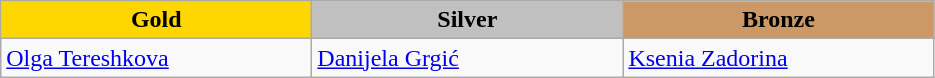<table class="wikitable" style="text-align:left">
<tr align="center">
<td width=200 bgcolor=gold><strong>Gold</strong></td>
<td width=200 bgcolor=silver><strong>Silver</strong></td>
<td width=200 bgcolor=CC9966><strong>Bronze</strong></td>
</tr>
<tr>
<td><a href='#'>Olga Tereshkova</a><br><em></em></td>
<td><a href='#'>Danijela Grgić</a><br><em></em></td>
<td><a href='#'>Ksenia Zadorina</a><br><em></em></td>
</tr>
</table>
